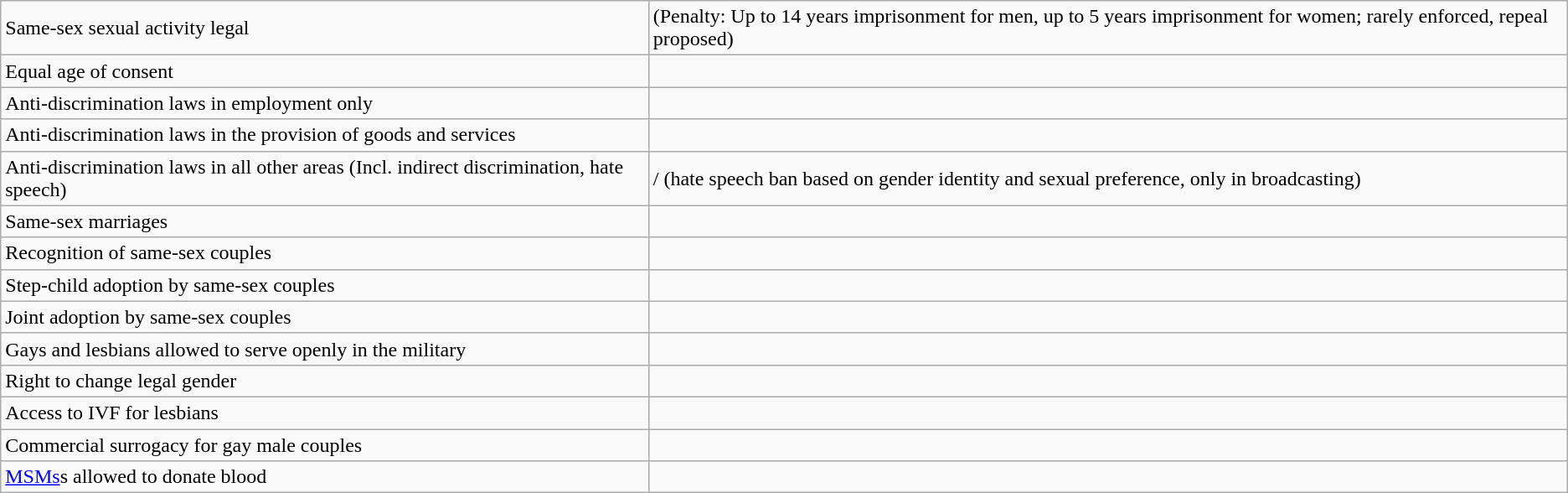<table class="wikitable">
<tr>
<td>Same-sex sexual activity legal</td>
<td> (Penalty: Up to 14 years imprisonment for men, up to 5 years imprisonment for women; rarely enforced, repeal proposed)</td>
</tr>
<tr>
<td>Equal age of consent</td>
<td></td>
</tr>
<tr>
<td>Anti-discrimination laws in employment only</td>
<td></td>
</tr>
<tr>
<td>Anti-discrimination laws in the provision of goods and services</td>
<td></td>
</tr>
<tr>
<td>Anti-discrimination laws in all other areas (Incl. indirect discrimination, hate speech)</td>
<td>/ (hate speech ban based on gender identity and sexual preference, only in broadcasting)</td>
</tr>
<tr>
<td>Same-sex marriages</td>
<td></td>
</tr>
<tr>
<td>Recognition of same-sex couples</td>
<td></td>
</tr>
<tr>
<td>Step-child adoption by same-sex couples</td>
<td></td>
</tr>
<tr>
<td>Joint adoption by same-sex couples</td>
<td></td>
</tr>
<tr>
<td>Gays and lesbians allowed to serve openly in the military</td>
<td></td>
</tr>
<tr>
<td>Right to change legal gender</td>
<td></td>
</tr>
<tr>
<td>Access to IVF for lesbians</td>
<td></td>
</tr>
<tr>
<td>Commercial surrogacy for gay male couples</td>
<td></td>
</tr>
<tr>
<td><a href='#'>MSMs</a>s allowed to donate blood</td>
<td></td>
</tr>
</table>
